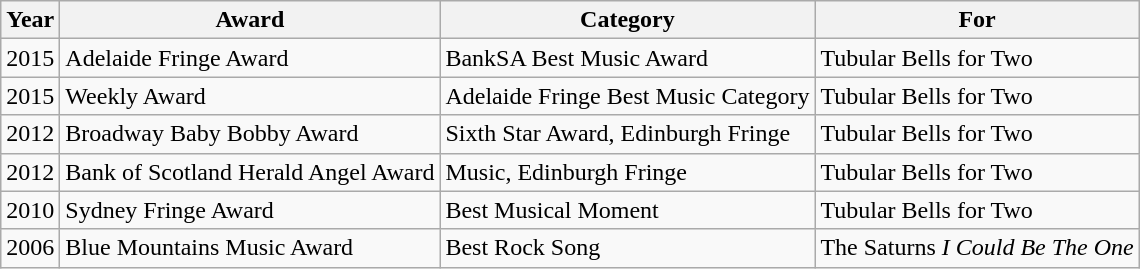<table class="wikitable">
<tr>
<th>Year</th>
<th>Award</th>
<th>Category</th>
<th>For</th>
</tr>
<tr>
<td>2015</td>
<td>Adelaide Fringe Award</td>
<td>BankSA Best Music Award</td>
<td>Tubular Bells for Two</td>
</tr>
<tr>
<td>2015</td>
<td>Weekly Award</td>
<td>Adelaide Fringe Best Music Category</td>
<td>Tubular Bells for Two</td>
</tr>
<tr>
<td>2012</td>
<td>Broadway Baby Bobby Award</td>
<td>Sixth Star Award, Edinburgh Fringe</td>
<td>Tubular Bells for Two</td>
</tr>
<tr>
<td>2012</td>
<td>Bank of Scotland Herald Angel Award</td>
<td>Music, Edinburgh Fringe</td>
<td>Tubular Bells for Two</td>
</tr>
<tr>
<td>2010</td>
<td>Sydney Fringe Award</td>
<td>Best Musical Moment</td>
<td>Tubular Bells for Two</td>
</tr>
<tr>
<td>2006</td>
<td>Blue Mountains Music Award</td>
<td>Best Rock Song</td>
<td>The Saturns <em>I Could Be The One</em></td>
</tr>
</table>
